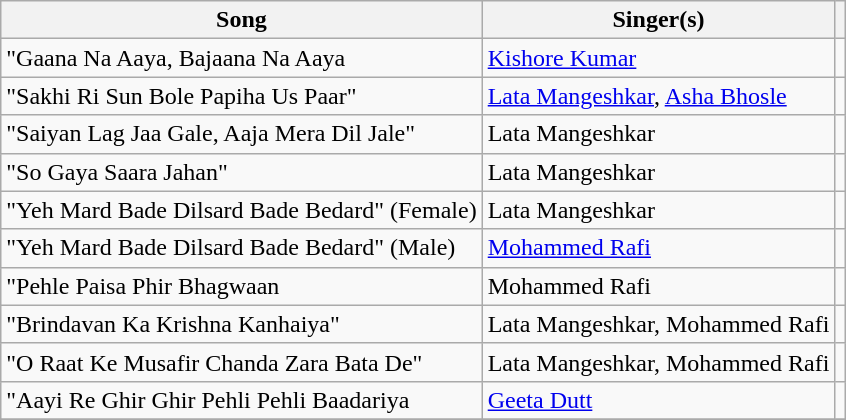<table class="wikitable">
<tr>
<th>Song</th>
<th>Singer(s)</th>
<th scope="col" class="unsortable"></th>
</tr>
<tr>
<td>"Gaana Na Aaya, Bajaana Na Aaya</td>
<td><a href='#'>Kishore Kumar</a></td>
<td></td>
</tr>
<tr>
<td>"Sakhi Ri Sun Bole Papiha Us Paar"</td>
<td><a href='#'>Lata Mangeshkar</a>, <a href='#'>Asha Bhosle</a></td>
<td></td>
</tr>
<tr>
<td>"Saiyan Lag Jaa Gale, Aaja Mera Dil Jale"</td>
<td>Lata Mangeshkar</td>
<td></td>
</tr>
<tr>
<td>"So Gaya Saara Jahan"</td>
<td>Lata Mangeshkar</td>
<td></td>
</tr>
<tr>
<td>"Yeh Mard Bade Dilsard Bade Bedard" (Female)</td>
<td>Lata Mangeshkar</td>
<td></td>
</tr>
<tr>
<td>"Yeh Mard Bade Dilsard Bade Bedard" (Male)</td>
<td><a href='#'>Mohammed Rafi</a></td>
<td></td>
</tr>
<tr>
<td>"Pehle Paisa Phir Bhagwaan</td>
<td>Mohammed Rafi</td>
<td></td>
</tr>
<tr>
<td>"Brindavan Ka Krishna Kanhaiya"</td>
<td>Lata Mangeshkar, Mohammed Rafi</td>
<td></td>
</tr>
<tr>
<td>"O Raat Ke Musafir Chanda Zara Bata De"</td>
<td>Lata Mangeshkar, Mohammed Rafi</td>
<td></td>
</tr>
<tr>
<td>"Aayi Re Ghir Ghir Pehli Pehli Baadariya</td>
<td><a href='#'>Geeta Dutt</a></td>
<td></td>
</tr>
<tr>
</tr>
</table>
